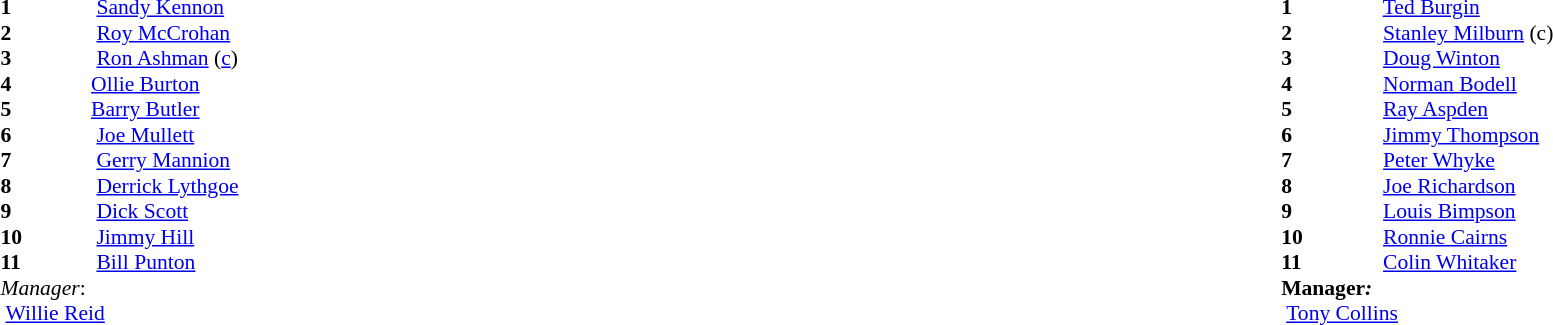<table width="100%">
<tr>
<td valign="top" width="50%"><br><table style="font-size: 90%" cellspacing="0" cellpadding="0">
<tr>
<td colspan="4"></td>
</tr>
<tr>
<th width="25"></th>
<th></th>
</tr>
<tr>
<td><strong>1</strong></td>
<td>  <a href='#'>Sandy Kennon</a></td>
</tr>
<tr>
<td><strong>2</strong></td>
<td>  <a href='#'>Roy McCrohan</a></td>
</tr>
<tr>
<td><strong>3</strong></td>
<td>  <a href='#'>Ron Ashman</a> (<a href='#'>c</a>)</td>
</tr>
<tr>
<td><strong>4</strong></td>
<td> <a href='#'>Ollie Burton</a></td>
</tr>
<tr>
<td><strong>5</strong></td>
<td> <a href='#'>Barry Butler</a></td>
</tr>
<tr>
<td><strong>6</strong></td>
<td>  <a href='#'>Joe Mullett</a></td>
</tr>
<tr>
<td><strong>7</strong></td>
<td>  <a href='#'>Gerry Mannion</a></td>
</tr>
<tr>
<td><strong>8</strong></td>
<td>  <a href='#'>Derrick Lythgoe</a></td>
</tr>
<tr>
<td><strong>9</strong></td>
<td>  <a href='#'>Dick Scott</a></td>
</tr>
<tr>
<td><strong>10</strong></td>
<td>  <a href='#'>Jimmy Hill</a></td>
</tr>
<tr>
<td><strong>11</strong></td>
<td>  <a href='#'>Bill Punton</a></td>
</tr>
<tr>
<td  colspan="4"><em>Manager</em>:</td>
</tr>
<tr>
<td colspan="4"> <a href='#'>Willie Reid</a></td>
</tr>
</table>
</td>
<td valign="top" width="50%"><br><table style="font-size: 90%" cellspacing="0" cellpadding="0" align=center>
<tr>
<td colspan="4"></td>
</tr>
<tr>
<th width="25"></th>
<th></th>
</tr>
<tr>
<td><strong>1</strong></td>
<td>  <a href='#'>Ted Burgin</a></td>
</tr>
<tr>
<td><strong>2</strong></td>
<td>  <a href='#'>Stanley Milburn</a> (c)</td>
</tr>
<tr>
<td><strong>3</strong></td>
<td>  <a href='#'>Doug Winton</a></td>
</tr>
<tr>
<td><strong>4</strong></td>
<td>  <a href='#'>Norman Bodell</a></td>
</tr>
<tr>
<td><strong>5</strong></td>
<td>  <a href='#'>Ray Aspden</a></td>
</tr>
<tr>
<td><strong>6</strong></td>
<td>  <a href='#'>Jimmy Thompson</a></td>
</tr>
<tr>
<td><strong>7</strong></td>
<td>  <a href='#'>Peter Whyke</a></td>
</tr>
<tr>
<td><strong>8</strong></td>
<td>  <a href='#'>Joe Richardson</a></td>
</tr>
<tr>
<td><strong>9</strong></td>
<td>  <a href='#'>Louis Bimpson</a></td>
</tr>
<tr>
<td><strong>10</strong></td>
<td>  <a href='#'>Ronnie Cairns</a></td>
</tr>
<tr>
<td><strong>11</strong></td>
<td>  <a href='#'>Colin Whitaker</a></td>
</tr>
<tr>
<td  colspan="4"><strong>Manager<em>:</td>
</tr>
<tr>
<td colspan="4"> <a href='#'>Tony Collins</a></td>
</tr>
</table>
</td>
</tr>
</table>
